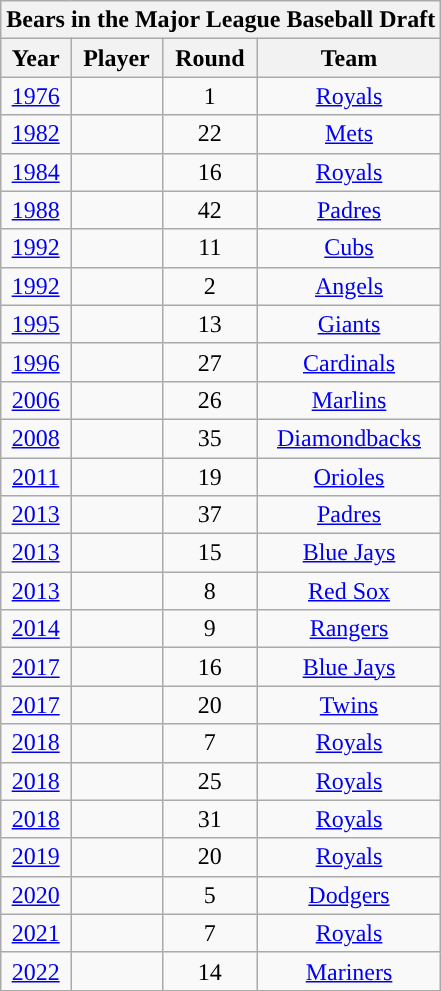<table class="wikitable sortable collapsible collapsed" style="text-align:center">
<tr>
<th colspan=4>Bears in the Major League Baseball Draft</th>
</tr>
<tr>
<th>Year</th>
<th>Player</th>
<th>Round</th>
<th>Team</th>
</tr>
<tr>
<td><a href='#'>1976</a></td>
<td></td>
<td>1</td>
<td><a href='#'>Royals</a></td>
</tr>
<tr>
<td><a href='#'>1982</a></td>
<td></td>
<td>22</td>
<td><a href='#'>Mets</a></td>
</tr>
<tr>
<td><a href='#'>1984</a></td>
<td></td>
<td>16</td>
<td><a href='#'>Royals</a></td>
</tr>
<tr>
<td><a href='#'>1988</a></td>
<td></td>
<td>42</td>
<td><a href='#'>Padres</a></td>
</tr>
<tr>
<td><a href='#'>1992</a></td>
<td></td>
<td>11</td>
<td><a href='#'>Cubs</a></td>
</tr>
<tr>
<td><a href='#'>1992</a></td>
<td></td>
<td>2</td>
<td><a href='#'>Angels</a></td>
</tr>
<tr>
<td><a href='#'>1995</a></td>
<td></td>
<td>13</td>
<td><a href='#'>Giants</a></td>
</tr>
<tr>
<td><a href='#'>1996</a></td>
<td></td>
<td>27</td>
<td><a href='#'>Cardinals</a></td>
</tr>
<tr>
<td><a href='#'>2006</a></td>
<td></td>
<td>26</td>
<td><a href='#'>Marlins</a></td>
</tr>
<tr>
<td><a href='#'>2008</a></td>
<td></td>
<td>35</td>
<td><a href='#'>Diamondbacks</a></td>
</tr>
<tr>
<td><a href='#'>2011</a></td>
<td></td>
<td>19</td>
<td><a href='#'>Orioles</a></td>
</tr>
<tr>
<td><a href='#'>2013</a></td>
<td></td>
<td>37</td>
<td><a href='#'>Padres</a></td>
</tr>
<tr>
<td><a href='#'>2013</a></td>
<td></td>
<td>15</td>
<td><a href='#'>Blue Jays</a></td>
</tr>
<tr>
<td><a href='#'>2013</a></td>
<td></td>
<td>8</td>
<td><a href='#'>Red Sox</a></td>
</tr>
<tr>
<td><a href='#'>2014</a></td>
<td></td>
<td>9</td>
<td><a href='#'>Rangers</a></td>
</tr>
<tr>
<td><a href='#'>2017</a></td>
<td></td>
<td>16</td>
<td><a href='#'>Blue Jays</a></td>
</tr>
<tr>
<td><a href='#'>2017</a></td>
<td></td>
<td>20</td>
<td><a href='#'>Twins</a></td>
</tr>
<tr>
<td><a href='#'>2018</a></td>
<td></td>
<td>7</td>
<td><a href='#'>Royals</a></td>
</tr>
<tr>
<td><a href='#'>2018</a></td>
<td></td>
<td>25</td>
<td><a href='#'>Royals</a></td>
</tr>
<tr>
<td><a href='#'>2018</a></td>
<td></td>
<td>31</td>
<td><a href='#'>Royals</a></td>
</tr>
<tr>
<td><a href='#'>2019</a></td>
<td></td>
<td>20</td>
<td><a href='#'>Royals</a></td>
</tr>
<tr>
<td><a href='#'>2020</a></td>
<td></td>
<td>5</td>
<td><a href='#'>Dodgers</a></td>
</tr>
<tr>
<td><a href='#'>2021</a></td>
<td></td>
<td>7</td>
<td><a href='#'>Royals</a></td>
</tr>
<tr>
<td><a href='#'>2022</a></td>
<td></td>
<td>14</td>
<td><a href='#'>Mariners</a></td>
</tr>
</table>
